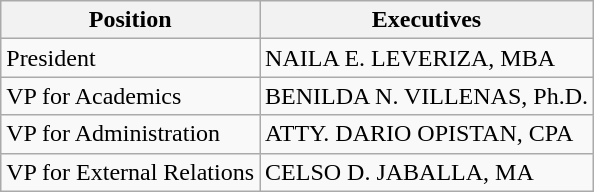<table class="wikitable">
<tr>
<th>Position</th>
<th>Executives</th>
</tr>
<tr>
<td>President</td>
<td>NAILA E. LEVERIZA, MBA</td>
</tr>
<tr>
<td>VP for Academics</td>
<td>BENILDA N. VILLENAS, Ph.D.</td>
</tr>
<tr>
<td>VP for Administration</td>
<td>ATTY. DARIO OPISTAN, CPA</td>
</tr>
<tr>
<td>VP for External Relations</td>
<td>CELSO D. JABALLA, MA</td>
</tr>
</table>
